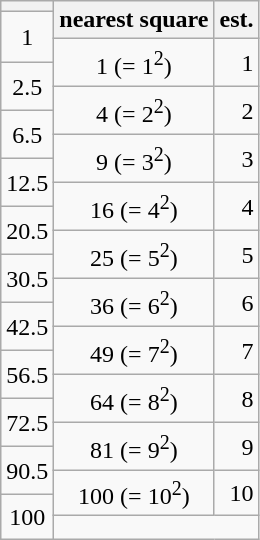<table class="wikitable" style="text-align:center;">
<tr>
<th></th>
<th rowspan=2>nearest square</th>
<th rowspan=2> est.</th>
</tr>
<tr style="height:1em;">
<td rowspan=2>1</td>
</tr>
<tr style="height:1em;">
<td rowspan=2>1 (= 1<sup>2</sup>)</td>
<td rowspan=2 style="text-align: right;">1</td>
</tr>
<tr style="height:1em;">
<td rowspan=2>2.5</td>
</tr>
<tr style="height:1em;">
<td rowspan=2>4 (= 2<sup>2</sup>)</td>
<td rowspan=2 style="text-align: right;">2</td>
</tr>
<tr style="height:1em;">
<td rowspan=2>6.5</td>
</tr>
<tr style="height:1em;">
<td rowspan=2>9 (= 3<sup>2</sup>)</td>
<td rowspan=2 style="text-align: right;">3</td>
</tr>
<tr style="height:1em;">
<td rowspan=2>12.5</td>
</tr>
<tr style="height:1em;">
<td rowspan=2>16 (= 4<sup>2</sup>)</td>
<td rowspan=2 style="text-align: right;">4</td>
</tr>
<tr style="height:1em;">
<td rowspan=2>20.5</td>
</tr>
<tr style="height:1em;">
<td rowspan=2>25 (= 5<sup>2</sup>)</td>
<td rowspan=2 style="text-align: right;">5</td>
</tr>
<tr style="height:1em;">
<td rowspan=2>30.5</td>
</tr>
<tr style="height:1em;">
<td rowspan=2>36 (= 6<sup>2</sup>)</td>
<td rowspan=2 style="text-align: right;">6</td>
</tr>
<tr style="height:1em;">
<td rowspan=2>42.5</td>
</tr>
<tr style="height:1em;">
<td rowspan=2>49 (= 7<sup>2</sup>)</td>
<td rowspan=2 style="text-align: right;">7</td>
</tr>
<tr style="height:1em;">
<td rowspan=2>56.5</td>
</tr>
<tr style="height:1em;">
<td rowspan=2>64 (= 8<sup>2</sup>)</td>
<td rowspan=2 style="text-align: right;">8</td>
</tr>
<tr style="height:1em;">
<td rowspan=2>72.5</td>
</tr>
<tr style="height:1em;">
<td rowspan=2>81 (= 9<sup>2</sup>)</td>
<td rowspan=2 style="text-align: right;">9</td>
</tr>
<tr style="height:1em;">
<td rowspan=2>90.5</td>
</tr>
<tr style="height:1em;">
<td rowspan=2>100 (= 10<sup>2</sup>)</td>
<td rowspan=2 style="text-align: right;">10</td>
</tr>
<tr style="height1em;">
<td rowspan=2>100</td>
</tr>
<tr style="height:1em;">
<td colspan=2></td>
</tr>
</table>
